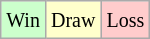<table class="wikitable">
<tr>
<td style="background-color: #CCFFCC;"><small>Win</small></td>
<td style="background-color: #FFFFCC;"><small>Draw</small></td>
<td style="background-color: #FFCCCC;"><small>Loss</small></td>
</tr>
</table>
